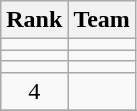<table class="wikitable" border="1">
<tr>
<th>Rank</th>
<th>Team</th>
</tr>
<tr>
<td align=center></td>
<td></td>
</tr>
<tr>
<td align=center></td>
<td></td>
</tr>
<tr>
<td align=center></td>
<td></td>
</tr>
<tr>
<td align=center>4</td>
<td></td>
</tr>
<tr>
</tr>
</table>
